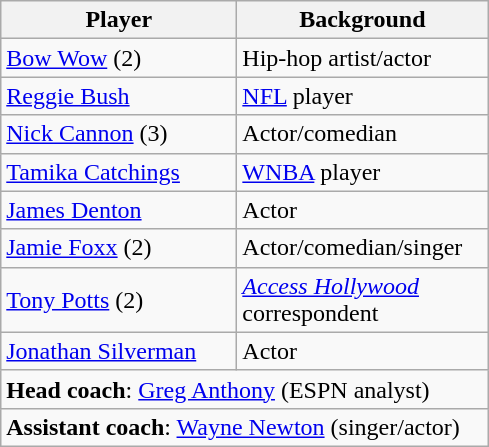<table class="wikitable">
<tr>
<th width=150>Player</th>
<th width=160>Background</th>
</tr>
<tr>
<td><a href='#'>Bow Wow</a> (2)</td>
<td>Hip-hop artist/actor</td>
</tr>
<tr>
<td><a href='#'>Reggie Bush</a></td>
<td><a href='#'>NFL</a> player</td>
</tr>
<tr>
<td><a href='#'>Nick Cannon</a> (3)</td>
<td>Actor/comedian</td>
</tr>
<tr>
<td><a href='#'>Tamika Catchings</a></td>
<td><a href='#'>WNBA</a> player</td>
</tr>
<tr>
<td><a href='#'>James Denton</a></td>
<td>Actor</td>
</tr>
<tr>
<td><a href='#'>Jamie Foxx</a> (2)</td>
<td>Actor/comedian/singer</td>
</tr>
<tr>
<td><a href='#'>Tony Potts</a> (2)</td>
<td><em><a href='#'>Access Hollywood</a></em> correspondent</td>
</tr>
<tr>
<td><a href='#'>Jonathan Silverman</a></td>
<td>Actor</td>
</tr>
<tr>
<td colspan="3"><strong>Head coach</strong>: <a href='#'>Greg Anthony</a> (ESPN analyst)</td>
</tr>
<tr>
<td colspan="3"><strong>Assistant coach</strong>: <a href='#'>Wayne Newton</a> (singer/actor)</td>
</tr>
</table>
